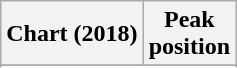<table class="wikitable sortable plainrowheaders" style="text-align:center">
<tr>
<th scope="col">Chart (2018)</th>
<th scope="col">Peak<br>position</th>
</tr>
<tr>
</tr>
<tr>
</tr>
<tr>
</tr>
<tr>
</tr>
<tr>
</tr>
<tr>
</tr>
<tr>
</tr>
<tr>
</tr>
<tr>
</tr>
<tr>
</tr>
</table>
